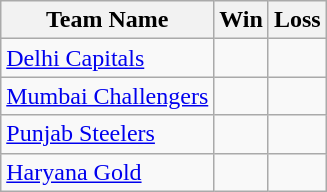<table class="wikitable">
<tr>
<th>Team Name</th>
<th>Win</th>
<th>Loss</th>
</tr>
<tr>
<td><a href='#'>Delhi Capitals</a></td>
<td></td>
<td></td>
</tr>
<tr>
<td><a href='#'>Mumbai Challengers</a></td>
<td></td>
<td></td>
</tr>
<tr>
<td><a href='#'>Punjab Steelers</a></td>
<td></td>
<td></td>
</tr>
<tr>
<td><a href='#'>Haryana Gold</a></td>
<td></td>
<td></td>
</tr>
</table>
